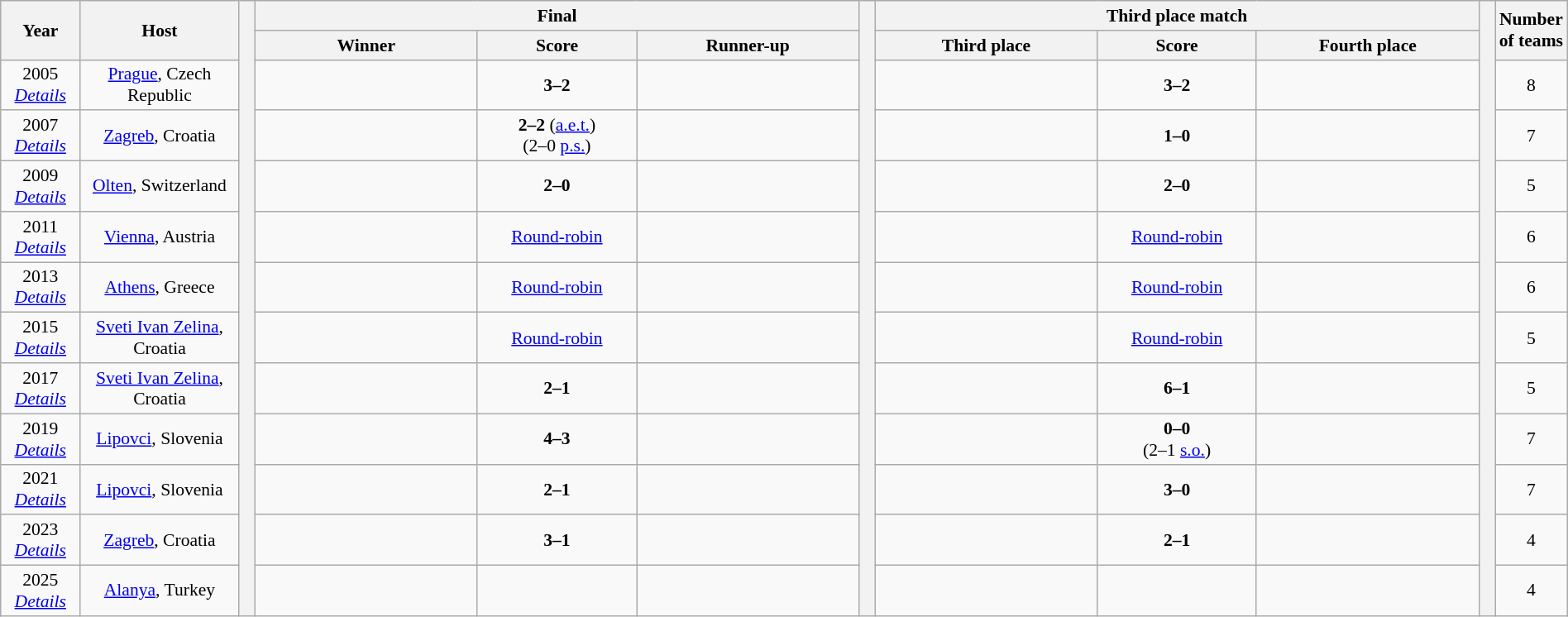<table class="wikitable" style="text-align:center;width:100%; font-size:90%;">
<tr>
<th rowspan=2 width=5%>Year</th>
<th rowspan=2 width=10%>Host</th>
<th width=1% rowspan=13></th>
<th colspan=3>Final</th>
<th width=1% rowspan=13></th>
<th colspan=3>Third place match</th>
<th width=1% rowspan=13></th>
<th width=4% rowspan=2>Number of teams</th>
</tr>
<tr>
<th width=14%>Winner</th>
<th width=10%>Score</th>
<th width=14%>Runner-up</th>
<th width=14%>Third place</th>
<th width=10%>Score</th>
<th width=14%>Fourth place</th>
</tr>
<tr>
<td>2005<br><em><a href='#'>Details</a></em></td>
<td><a href='#'>Prague</a>, Czech Republic</td>
<td><strong></strong></td>
<td><strong>3–2</strong></td>
<td></td>
<td></td>
<td><strong>3–2</strong></td>
<td></td>
<td>8</td>
</tr>
<tr>
<td>2007<br><em><a href='#'>Details</a></em></td>
<td><a href='#'>Zagreb</a>, Croatia</td>
<td><strong></strong></td>
<td><strong>2–2</strong> (<a href='#'>a.e.t.</a>)<br>(2–0 <a href='#'>p.s.</a>)</td>
<td></td>
<td></td>
<td><strong>1–0</strong></td>
<td></td>
<td>7</td>
</tr>
<tr>
<td>2009<br><em><a href='#'>Details</a></em></td>
<td><a href='#'>Olten</a>, Switzerland</td>
<td><strong></strong></td>
<td><strong>2–0</strong></td>
<td></td>
<td></td>
<td><strong>2–0</strong></td>
<td></td>
<td>5</td>
</tr>
<tr>
<td>2011<br><em><a href='#'>Details</a></em></td>
<td><a href='#'>Vienna</a>, Austria</td>
<td><strong></strong></td>
<td><a href='#'>Round-robin</a></td>
<td></td>
<td></td>
<td><a href='#'>Round-robin</a></td>
<td></td>
<td>6</td>
</tr>
<tr>
<td>2013<br><em><a href='#'>Details</a></em></td>
<td><a href='#'>Athens</a>, Greece</td>
<td><strong></strong></td>
<td><a href='#'>Round-robin</a></td>
<td></td>
<td></td>
<td><a href='#'>Round-robin</a></td>
<td></td>
<td>6</td>
</tr>
<tr>
<td>2015<br><em><a href='#'>Details</a></em></td>
<td><a href='#'>Sveti Ivan Zelina</a>, Croatia</td>
<td><strong></strong></td>
<td><a href='#'>Round-robin</a></td>
<td></td>
<td></td>
<td><a href='#'>Round-robin</a></td>
<td></td>
<td>5</td>
</tr>
<tr>
<td>2017<br><em><a href='#'>Details</a></em></td>
<td><a href='#'>Sveti Ivan Zelina</a>, Croatia</td>
<td><strong></strong></td>
<td><strong>2–1</strong></td>
<td></td>
<td></td>
<td><strong>6–1</strong></td>
<td></td>
<td>5</td>
</tr>
<tr>
<td>2019<br><em><a href='#'>Details</a></em></td>
<td><a href='#'>Lipovci</a>, Slovenia</td>
<td><strong></strong></td>
<td><strong>4–3</strong></td>
<td></td>
<td></td>
<td><strong>0–0</strong><br>(2–1 <a href='#'>s.o.</a>)</td>
<td></td>
<td>7</td>
</tr>
<tr>
<td>2021<br><em><a href='#'>Details</a></em></td>
<td><a href='#'>Lipovci</a>, Slovenia</td>
<td><strong></strong></td>
<td><strong>2–1</strong></td>
<td></td>
<td></td>
<td><strong>3–0</strong></td>
<td></td>
<td>7</td>
</tr>
<tr>
<td>2023<br><em><a href='#'>Details</a></em></td>
<td><a href='#'>Zagreb</a>, Croatia</td>
<td><strong></strong></td>
<td><strong>3–1</strong></td>
<td></td>
<td></td>
<td><strong>2–1</strong></td>
<td></td>
<td>4</td>
</tr>
<tr>
<td>2025<br><em><a href='#'>Details</a></em></td>
<td><a href='#'>Alanya</a>, Turkey</td>
<td></td>
<td></td>
<td></td>
<td></td>
<td></td>
<td></td>
<td>4</td>
</tr>
</table>
